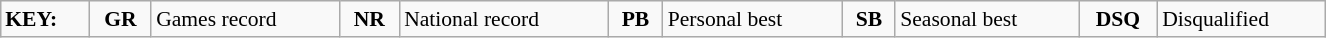<table class="wikitable" style="margin:0.5em auto; font-size:90%; position:relative;" width=70%>
<tr>
<td><strong>KEY:</strong></td>
<td align=center><strong>GR</strong></td>
<td>Games record</td>
<td align=center><strong>NR</strong></td>
<td>National record</td>
<td align=center><strong>PB</strong></td>
<td>Personal best</td>
<td align=center><strong>SB</strong></td>
<td>Seasonal best</td>
<td align=center><strong>DSQ</strong></td>
<td>Disqualified</td>
</tr>
</table>
